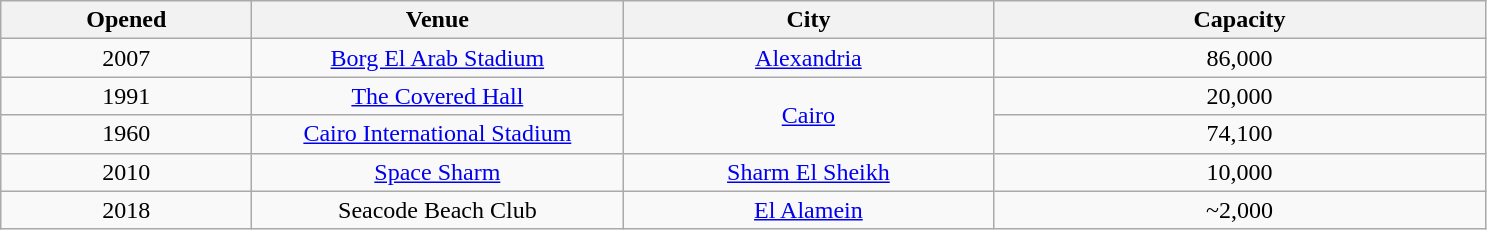<table class="sortable wikitable" style="text-align:center;">
<tr>
<th scope="col" style="width:10em;">Opened</th>
<th scope="col" style="width:15em;">Venue</th>
<th scope="col" style="width:15em;">City</th>
<th scope="col" style="width:20em;">Capacity</th>
</tr>
<tr>
<td>2007</td>
<td><a href='#'>Borg El Arab Stadium</a></td>
<td><a href='#'>Alexandria</a></td>
<td>86,000</td>
</tr>
<tr>
<td>1991</td>
<td><a href='#'>The Covered Hall</a></td>
<td rowspan="2"><a href='#'>Cairo</a></td>
<td>20,000</td>
</tr>
<tr>
<td>1960</td>
<td><a href='#'>Cairo International Stadium</a></td>
<td>74,100</td>
</tr>
<tr>
<td>2010</td>
<td><a href='#'>Space Sharm</a></td>
<td><a href='#'>Sharm El Sheikh</a></td>
<td>10,000</td>
</tr>
<tr>
<td>2018</td>
<td>Seacode Beach Club</td>
<td><a href='#'>El Alamein</a></td>
<td>~2,000</td>
</tr>
</table>
